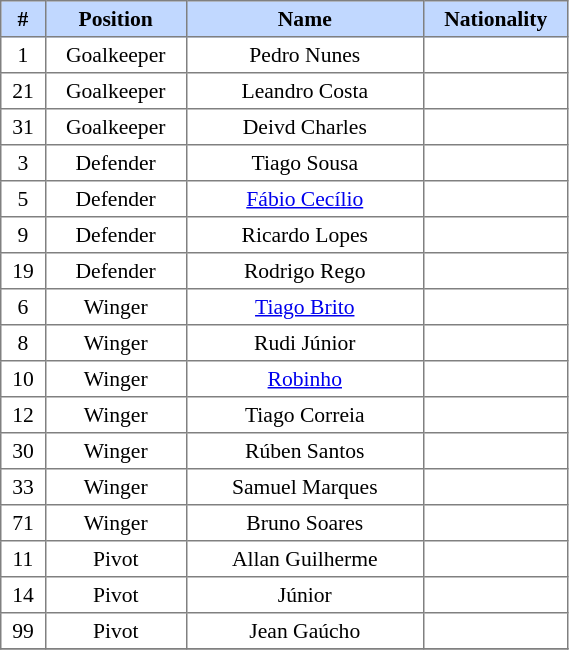<table border=1 style="border-collapse:collapse; font-size:90%;" cellpadding=3 cellspacing=0 width=30%>
<tr bgcolor=#C1D8FF>
<th width=2%>#</th>
<th width=5%>Position</th>
<th width=20%>Name</th>
<th width=5%>Nationality</th>
</tr>
<tr align=center>
<td>1</td>
<td>Goalkeeper</td>
<td>Pedro Nunes</td>
<td></td>
</tr>
<tr align=center>
<td>21</td>
<td>Goalkeeper</td>
<td>Leandro Costa</td>
<td></td>
</tr>
<tr align=center>
<td>31</td>
<td>Goalkeeper</td>
<td>Deivd Charles</td>
<td></td>
</tr>
<tr align=center>
<td>3</td>
<td>Defender</td>
<td>Tiago Sousa</td>
<td></td>
</tr>
<tr align=center>
<td>5</td>
<td>Defender</td>
<td><a href='#'>Fábio Cecílio</a></td>
<td></td>
</tr>
<tr align=center>
<td>9</td>
<td>Defender</td>
<td>Ricardo Lopes</td>
<td></td>
</tr>
<tr align=center>
<td>19</td>
<td>Defender</td>
<td>Rodrigo Rego</td>
<td></td>
</tr>
<tr align=center>
<td>6</td>
<td>Winger</td>
<td><a href='#'>Tiago Brito</a></td>
<td></td>
</tr>
<tr align=center>
<td>8</td>
<td>Winger</td>
<td>Rudi Júnior</td>
<td></td>
</tr>
<tr align=center>
<td>10</td>
<td>Winger</td>
<td><a href='#'>Robinho</a></td>
<td></td>
</tr>
<tr align=center>
<td>12</td>
<td>Winger</td>
<td>Tiago Correia</td>
<td></td>
</tr>
<tr align=center>
<td>30</td>
<td>Winger</td>
<td>Rúben Santos</td>
<td></td>
</tr>
<tr align=center>
<td>33</td>
<td>Winger</td>
<td>Samuel Marques</td>
<td></td>
</tr>
<tr align=center>
<td>71</td>
<td>Winger</td>
<td>Bruno Soares</td>
<td></td>
</tr>
<tr align=center>
<td>11</td>
<td>Pivot</td>
<td>Allan Guilherme</td>
<td></td>
</tr>
<tr align=center>
<td>14</td>
<td>Pivot</td>
<td>Júnior</td>
<td></td>
</tr>
<tr align=center>
<td>99</td>
<td>Pivot</td>
<td>Jean Gaúcho</td>
<td></td>
</tr>
<tr align=center>
</tr>
</table>
